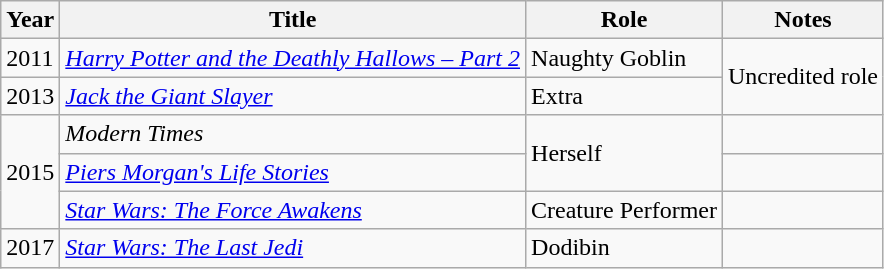<table class="wikitable">
<tr>
<th>Year</th>
<th>Title</th>
<th>Role</th>
<th>Notes</th>
</tr>
<tr>
<td>2011</td>
<td><em><a href='#'>Harry Potter and the Deathly Hallows – Part 2</a></em></td>
<td>Naughty Goblin</td>
<td rowspan="2">Uncredited role</td>
</tr>
<tr>
<td>2013</td>
<td><em><a href='#'>Jack the Giant Slayer</a></em></td>
<td>Extra</td>
</tr>
<tr>
<td rowspan="3">2015</td>
<td><em>Modern Times</em></td>
<td rowspan="2">Herself</td>
<td></td>
</tr>
<tr>
<td><em><a href='#'>Piers Morgan's Life Stories</a></em></td>
<td></td>
</tr>
<tr>
<td><em><a href='#'>Star Wars: The Force Awakens</a></em></td>
<td>Creature Performer</td>
<td></td>
</tr>
<tr>
<td>2017</td>
<td><em><a href='#'>Star Wars: The Last Jedi</a></em></td>
<td>Dodibin</td>
<td></td>
</tr>
</table>
